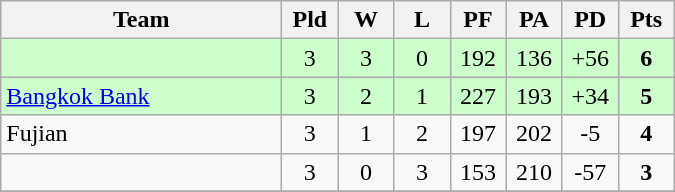<table class="wikitable" style="text-align:center;">
<tr>
<th width=180>Team</th>
<th width=30>Pld</th>
<th width=30>W</th>
<th width=30>L</th>
<th width=30>PF</th>
<th width=30>PA</th>
<th width=30>PD</th>
<th width=30>Pts</th>
</tr>
<tr bgcolor=#ccffcc>
<td align="left"></td>
<td>3</td>
<td>3</td>
<td>0</td>
<td>192</td>
<td>136</td>
<td>+56</td>
<td><strong>6</strong></td>
</tr>
<tr bgcolor=#ccffcc>
<td align="left"> <a href='#'>Bangkok Bank</a></td>
<td>3</td>
<td>2</td>
<td>1</td>
<td>227</td>
<td>193</td>
<td>+34</td>
<td><strong>5</strong></td>
</tr>
<tr>
<td align="left"> Fujian</td>
<td>3</td>
<td>1</td>
<td>2</td>
<td>197</td>
<td>202</td>
<td>-5</td>
<td><strong>4</strong></td>
</tr>
<tr>
<td align="left"></td>
<td>3</td>
<td>0</td>
<td>3</td>
<td>153</td>
<td>210</td>
<td>-57</td>
<td><strong>3</strong></td>
</tr>
<tr>
</tr>
</table>
